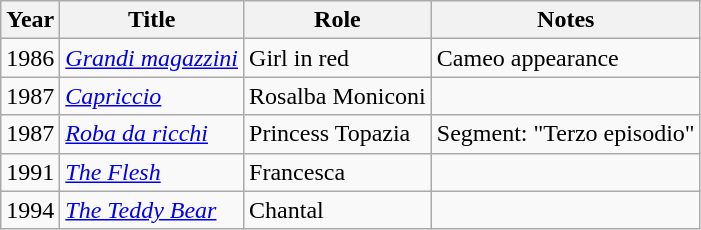<table class="wikitable">
<tr>
<th>Year</th>
<th>Title</th>
<th>Role</th>
<th>Notes</th>
</tr>
<tr>
<td>1986</td>
<td><em><a href='#'>Grandi magazzini</a></em></td>
<td>Girl in red</td>
<td>Cameo appearance</td>
</tr>
<tr>
<td>1987</td>
<td><em><a href='#'>Capriccio</a></em></td>
<td>Rosalba Moniconi</td>
<td></td>
</tr>
<tr>
<td>1987</td>
<td><em><a href='#'>Roba da ricchi</a></em></td>
<td>Princess Topazia</td>
<td>Segment: "Terzo episodio"</td>
</tr>
<tr>
<td>1991</td>
<td><em><a href='#'>The Flesh</a></em></td>
<td>Francesca</td>
<td></td>
</tr>
<tr>
<td>1994</td>
<td><em><a href='#'>The Teddy Bear</a></em></td>
<td>Chantal</td>
<td></td>
</tr>
</table>
